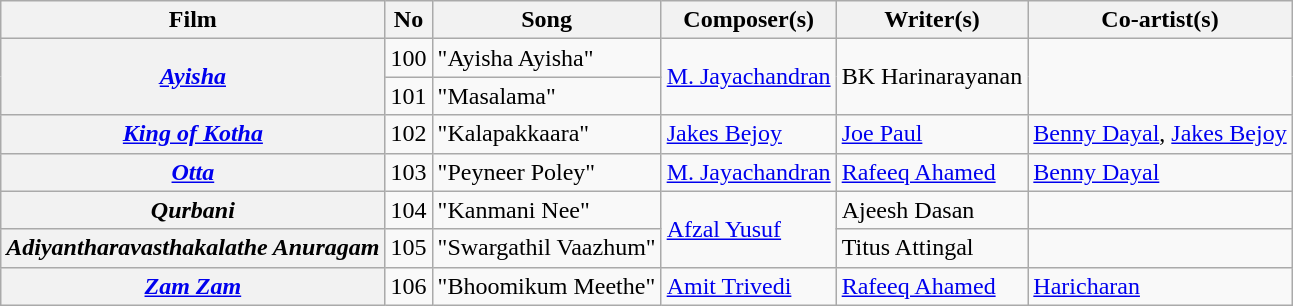<table class="wikitable">
<tr>
<th>Film</th>
<th>No</th>
<th>Song</th>
<th>Composer(s)</th>
<th>Writer(s)</th>
<th>Co-artist(s)</th>
</tr>
<tr>
<th rowspan="2"><a href='#'><em>Ayisha</em></a></th>
<td>100</td>
<td>"Ayisha Ayisha"</td>
<td rowspan="2"><a href='#'>M. Jayachandran</a></td>
<td rowspan="2">BK Harinarayanan</td>
<td rowspan="2"></td>
</tr>
<tr>
<td>101</td>
<td>"Masalama"</td>
</tr>
<tr>
<th><em><a href='#'>King of Kotha</a></em></th>
<td>102</td>
<td>"Kalapakkaara"</td>
<td><a href='#'>Jakes Bejoy</a></td>
<td><a href='#'>Joe Paul</a></td>
<td><a href='#'>Benny Dayal</a>, <a href='#'>Jakes Bejoy</a></td>
</tr>
<tr>
<th><em><a href='#'>Otta</a></em></th>
<td>103</td>
<td>"Peyneer Poley"</td>
<td><a href='#'>M. Jayachandran</a></td>
<td><a href='#'>Rafeeq Ahamed</a></td>
<td><a href='#'>Benny Dayal</a></td>
</tr>
<tr>
<th><em>Qurbani</em></th>
<td>104</td>
<td>"Kanmani Nee"</td>
<td rowspan="2"><a href='#'>Afzal Yusuf</a></td>
<td>Ajeesh Dasan</td>
<td></td>
</tr>
<tr>
<th><em>Adiyantharavasthakalathe Anuragam</em></th>
<td>105</td>
<td>"Swargathil Vaazhum"</td>
<td>Titus Attingal</td>
<td></td>
</tr>
<tr>
<th><a href='#'><em>Zam Zam</em></a></th>
<td>106</td>
<td>"Bhoomikum Meethe"</td>
<td><a href='#'>Amit Trivedi</a></td>
<td><a href='#'>Rafeeq Ahamed</a></td>
<td><a href='#'>Haricharan</a></td>
</tr>
</table>
